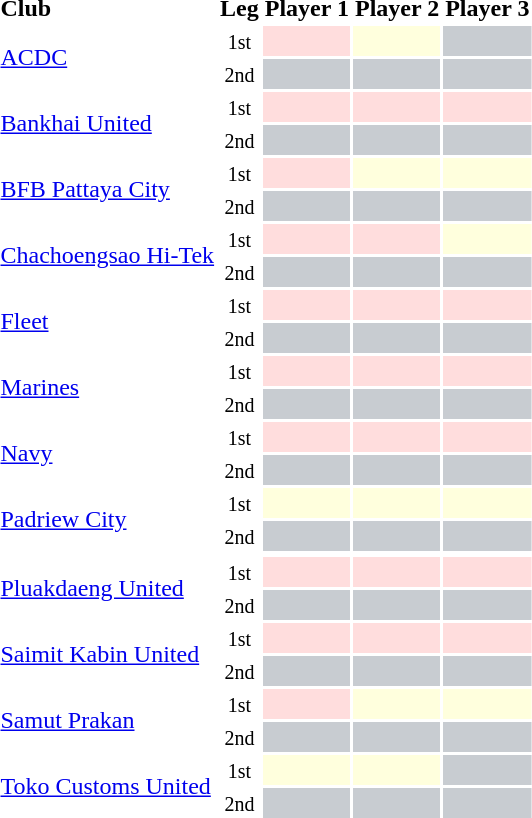<table class="sortable" style="text-align:left">
<tr>
<th>Club</th>
<th>Leg</th>
<th>Player 1</th>
<th>Player 2</th>
<th>Player 3</th>
</tr>
<tr>
<td rowspan="2"><a href='#'>ACDC</a></td>
<td align="center"><small>1st</small></td>
<td bgcolor="#ffdddd"></td>
<td bgcolor="#ffffdd"></td>
<td bgcolor="#c8ccd1"></td>
</tr>
<tr>
<td align="center"><small>2nd</small></td>
<td bgcolor="#c8ccd1"></td>
<td bgcolor="#c8ccd1"></td>
<td bgcolor="#c8ccd1"></td>
</tr>
<tr>
<td rowspan="2"><a href='#'>Bankhai United</a></td>
<td align="center"><small>1st</small></td>
<td bgcolor="#ffdddd"></td>
<td bgcolor="#ffdddd"></td>
<td bgcolor="#ffdddd"></td>
</tr>
<tr>
<td align="center"><small>2nd</small></td>
<td bgcolor="#c8ccd1"></td>
<td bgcolor="#c8ccd1"></td>
<td bgcolor="#c8ccd1"></td>
</tr>
<tr>
<td rowspan="2"><a href='#'>BFB Pattaya City</a></td>
<td align="center"><small>1st</small></td>
<td bgcolor="#ffdddd"></td>
<td bgcolor="#ffffdd"></td>
<td bgcolor="#ffffdd"></td>
</tr>
<tr>
<td align="center"><small>2nd</small></td>
<td bgcolor="#c8ccd1"></td>
<td bgcolor="#c8ccd1"></td>
<td bgcolor="#c8ccd1"></td>
</tr>
<tr>
<td rowspan="2"><a href='#'>Chachoengsao Hi-Tek</a></td>
<td align="center"><small>1st</small></td>
<td bgcolor="#ffdddd"></td>
<td bgcolor="#ffdddd"></td>
<td bgcolor="#ffffdd"></td>
</tr>
<tr>
<td align="center"><small>2nd</small></td>
<td bgcolor="#c8ccd1"></td>
<td bgcolor="#c8ccd1"></td>
<td bgcolor="#c8ccd1"></td>
</tr>
<tr>
<td rowspan="2"><a href='#'>Fleet</a></td>
<td align="center"><small>1st</small></td>
<td bgcolor="#ffdddd"></td>
<td bgcolor="#ffdddd"></td>
<td bgcolor="#ffdddd"></td>
</tr>
<tr>
<td align="center"><small>2nd</small></td>
<td bgcolor="#c8ccd1"></td>
<td bgcolor="#c8ccd1"></td>
<td bgcolor="#c8ccd1"></td>
</tr>
<tr>
<td rowspan="2"><a href='#'>Marines</a></td>
<td align="center"><small>1st</small></td>
<td bgcolor="#ffdddd"></td>
<td bgcolor="#ffdddd"></td>
<td bgcolor="#ffdddd"></td>
</tr>
<tr>
<td align="center"><small>2nd</small></td>
<td bgcolor="#c8ccd1"></td>
<td bgcolor="#c8ccd1"></td>
<td bgcolor="#c8ccd1"></td>
</tr>
<tr>
<td rowspan="2"><a href='#'>Navy</a></td>
<td align="center"><small>1st</small></td>
<td bgcolor="#ffdddd"></td>
<td bgcolor="#ffdddd"></td>
<td bgcolor="#ffdddd"></td>
</tr>
<tr>
<td align="center"><small>2nd</small></td>
<td bgcolor="#c8ccd1"></td>
<td bgcolor="#c8ccd1"></td>
<td bgcolor="#c8ccd1"></td>
</tr>
<tr>
<td rowspan="2"><a href='#'>Padriew City</a></td>
<td align="center"><small>1st</small></td>
<td bgcolor="#ffffdd"></td>
<td bgcolor="#ffffdd"></td>
<td bgcolor="#ffffdd"></td>
</tr>
<tr>
<td align="center"><small>2nd</small></td>
<td bgcolor="#c8ccd1"></td>
<td bgcolor="#c8ccd1"></td>
<td bgcolor="#c8ccd1"></td>
</tr>
<tr>
</tr>
<tr>
<td rowspan="2"><a href='#'>Pluakdaeng United</a></td>
<td align="center"><small>1st</small></td>
<td bgcolor="#ffdddd"></td>
<td bgcolor="#ffdddd"></td>
<td bgcolor="#ffdddd"></td>
</tr>
<tr>
<td align="center"><small>2nd</small></td>
<td bgcolor="#c8ccd1"></td>
<td bgcolor="#c8ccd1"></td>
<td bgcolor="#c8ccd1"></td>
</tr>
<tr>
<td rowspan="2"><a href='#'>Saimit Kabin United</a></td>
<td align="center"><small>1st</small></td>
<td bgcolor="#ffdddd"></td>
<td bgcolor="#ffdddd"></td>
<td bgcolor="#ffdddd"></td>
</tr>
<tr>
<td align="center"><small>2nd</small></td>
<td bgcolor="#c8ccd1"></td>
<td bgcolor="#c8ccd1"></td>
<td bgcolor="#c8ccd1"></td>
</tr>
<tr>
<td rowspan="2"><a href='#'>Samut Prakan</a></td>
<td align="center"><small>1st</small></td>
<td bgcolor="#ffdddd"></td>
<td bgcolor="#ffffdd"></td>
<td bgcolor="#ffffdd"></td>
</tr>
<tr>
<td align="center"><small>2nd</small></td>
<td bgcolor="#c8ccd1"></td>
<td bgcolor="#c8ccd1"></td>
<td bgcolor="#c8ccd1"></td>
</tr>
<tr>
<td rowspan="2"><a href='#'>Toko Customs United</a></td>
<td align="center"><small>1st</small></td>
<td bgcolor="#ffffdd"></td>
<td bgcolor="#ffffdd"></td>
<td bgcolor="#c8ccd1"></td>
</tr>
<tr>
<td align="center"><small>2nd</small></td>
<td bgcolor="#c8ccd1"></td>
<td bgcolor="#c8ccd1"></td>
<td bgcolor="#c8ccd1"></td>
</tr>
</table>
